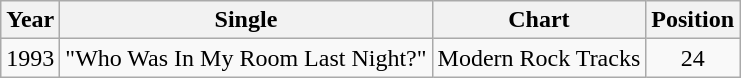<table class="wikitable">
<tr>
<th>Year</th>
<th>Single</th>
<th>Chart</th>
<th>Position</th>
</tr>
<tr>
<td>1993</td>
<td>"Who Was In My Room Last Night?"</td>
<td>Modern Rock Tracks</td>
<td align="center">24</td>
</tr>
</table>
